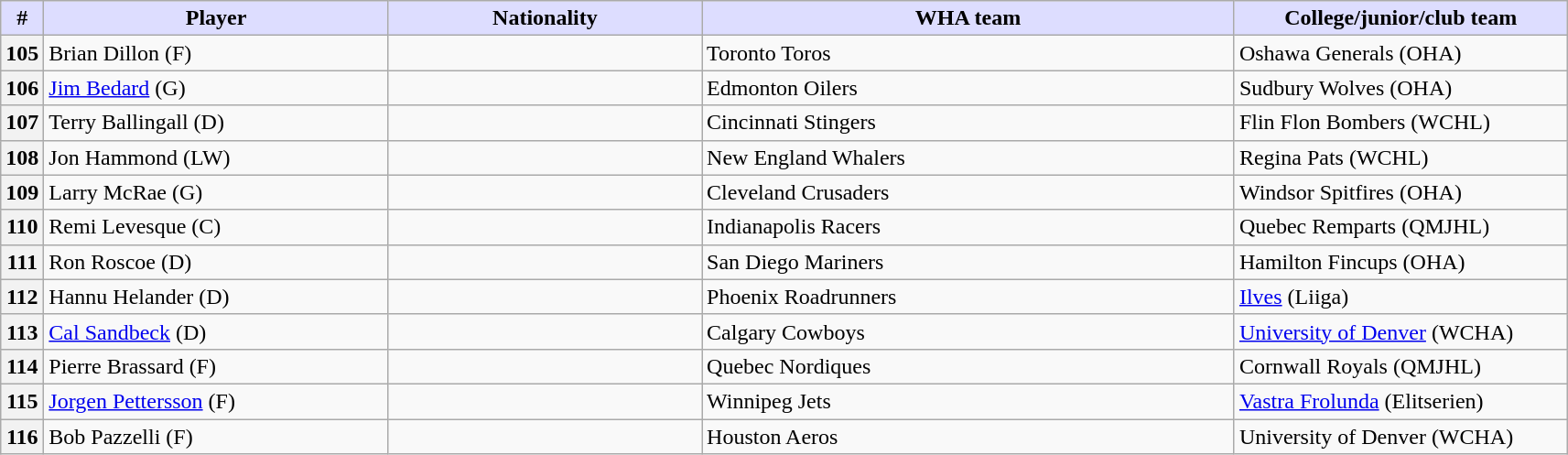<table class="wikitable">
<tr>
<th style="background:#ddf; width:2.75%;">#</th>
<th style="background:#ddf; width:22.0%;">Player</th>
<th style="background:#ddf; width:20.0%;">Nationality</th>
<th style="background:#ddf; width:34.0%;">WHA team</th>
<th style="background:#ddf; width:100.0%;">College/junior/club team</th>
</tr>
<tr>
<th>105</th>
<td>Brian Dillon (F)</td>
<td></td>
<td>Toronto Toros</td>
<td>Oshawa Generals (OHA)</td>
</tr>
<tr>
<th>106</th>
<td><a href='#'>Jim Bedard</a> (G)</td>
<td></td>
<td>Edmonton Oilers</td>
<td>Sudbury Wolves (OHA)</td>
</tr>
<tr>
<th>107</th>
<td>Terry Ballingall (D)</td>
<td></td>
<td>Cincinnati Stingers</td>
<td>Flin Flon Bombers (WCHL)</td>
</tr>
<tr>
<th>108</th>
<td>Jon Hammond (LW)</td>
<td></td>
<td>New England Whalers</td>
<td>Regina Pats (WCHL)</td>
</tr>
<tr>
<th>109</th>
<td>Larry McRae (G)</td>
<td></td>
<td>Cleveland Crusaders</td>
<td>Windsor Spitfires (OHA)</td>
</tr>
<tr>
<th>110</th>
<td>Remi Levesque (C)</td>
<td></td>
<td>Indianapolis Racers</td>
<td>Quebec Remparts (QMJHL)</td>
</tr>
<tr>
<th>111</th>
<td>Ron Roscoe (D)</td>
<td></td>
<td>San Diego Mariners</td>
<td>Hamilton Fincups (OHA)</td>
</tr>
<tr>
<th>112</th>
<td>Hannu Helander (D)</td>
<td></td>
<td>Phoenix Roadrunners</td>
<td><a href='#'>Ilves</a> (Liiga)</td>
</tr>
<tr>
<th>113</th>
<td><a href='#'>Cal Sandbeck</a> (D)</td>
<td></td>
<td>Calgary Cowboys</td>
<td><a href='#'>University of Denver</a> (WCHA)</td>
</tr>
<tr>
<th>114</th>
<td>Pierre Brassard (F)</td>
<td></td>
<td>Quebec Nordiques</td>
<td>Cornwall Royals (QMJHL)</td>
</tr>
<tr>
<th>115</th>
<td><a href='#'>Jorgen Pettersson</a> (F)</td>
<td></td>
<td>Winnipeg Jets</td>
<td><a href='#'>Vastra Frolunda</a> (Elitserien)</td>
</tr>
<tr>
<th>116</th>
<td>Bob Pazzelli (F)</td>
<td></td>
<td>Houston Aeros</td>
<td>University of Denver (WCHA)</td>
</tr>
</table>
